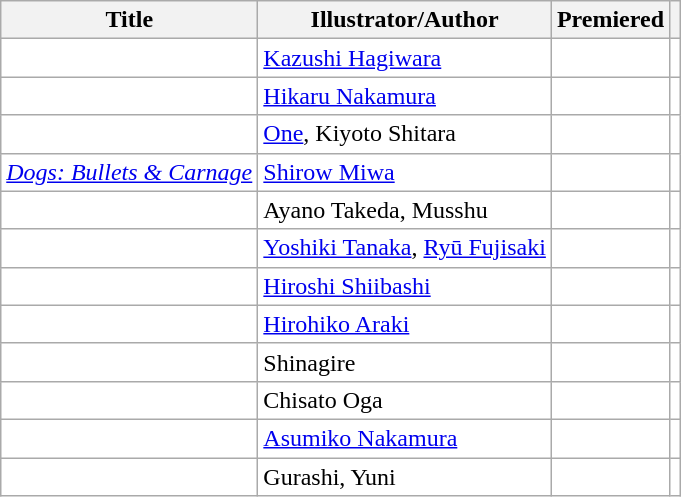<table class="wikitable sortable" style="background: #FFF;">
<tr>
<th>Title</th>
<th>Illustrator/Author</th>
<th>Premiered</th>
<th></th>
</tr>
<tr>
<td></td>
<td><a href='#'>Kazushi Hagiwara</a></td>
<td></td>
<td></td>
</tr>
<tr>
<td></td>
<td><a href='#'>Hikaru Nakamura</a></td>
<td></td>
<td></td>
</tr>
<tr>
<td></td>
<td><a href='#'>One</a>, Kiyoto Shitara</td>
<td></td>
<td></td>
</tr>
<tr>
<td><em><a href='#'>Dogs: Bullets & Carnage</a></em></td>
<td><a href='#'>Shirow Miwa</a></td>
<td></td>
<td></td>
</tr>
<tr>
<td></td>
<td>Ayano Takeda, Musshu</td>
<td></td>
<td></td>
</tr>
<tr>
<td></td>
<td><a href='#'>Yoshiki Tanaka</a>, <a href='#'>Ryū Fujisaki</a></td>
<td></td>
<td></td>
</tr>
<tr>
<td></td>
<td><a href='#'>Hiroshi Shiibashi</a></td>
<td></td>
<td></td>
</tr>
<tr>
<td></td>
<td><a href='#'>Hirohiko Araki</a></td>
<td></td>
<td></td>
</tr>
<tr>
<td></td>
<td>Shinagire</td>
<td></td>
<td></td>
</tr>
<tr>
<td></td>
<td>Chisato Oga</td>
<td></td>
<td></td>
</tr>
<tr>
<td></td>
<td><a href='#'>Asumiko Nakamura</a></td>
<td></td>
<td></td>
</tr>
<tr>
<td></td>
<td>Gurashi, Yuni</td>
<td></td>
<td></td>
</tr>
</table>
